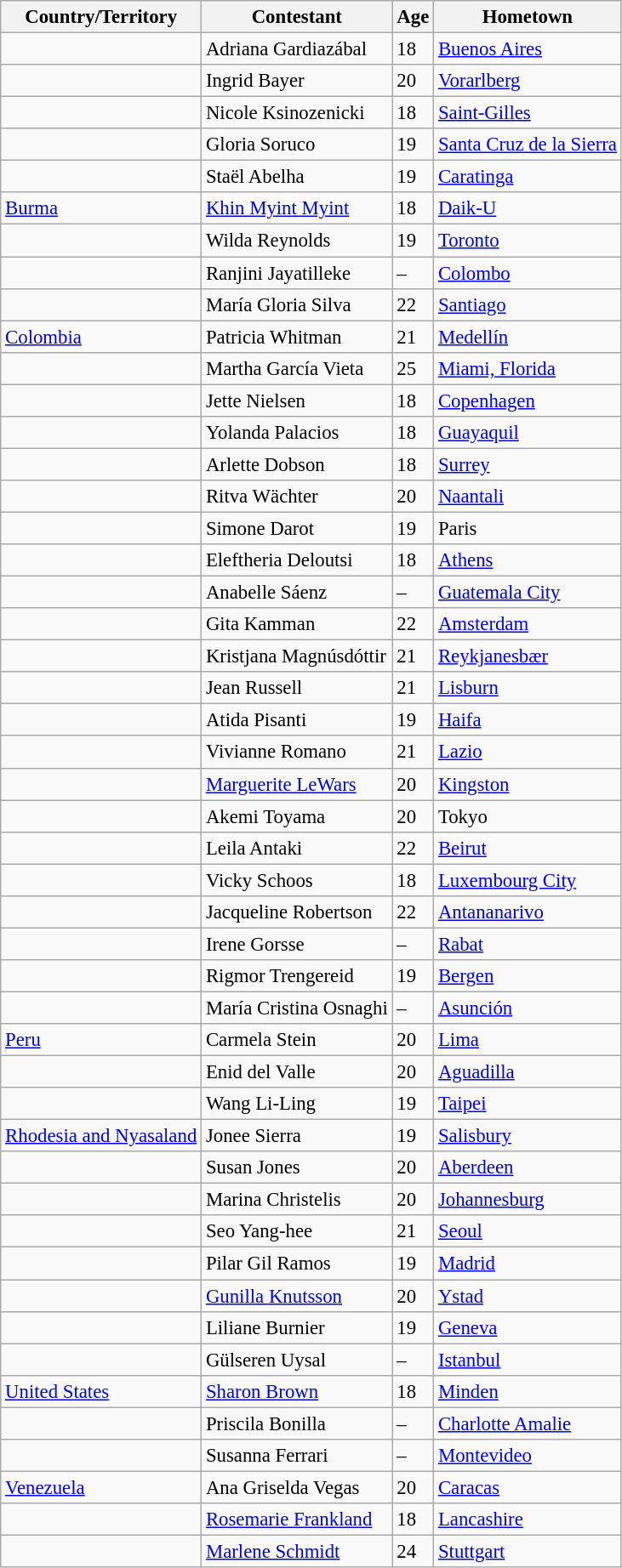<table class="wikitable sortable" style="font-size: 95%;">
<tr>
<th>Country/Territory</th>
<th>Contestant</th>
<th>Age</th>
<th>Hometown</th>
</tr>
<tr>
<td></td>
<td>Adriana Gardiazábal</td>
<td>18</td>
<td><a href='#'>Buenos Aires</a></td>
</tr>
<tr>
<td></td>
<td>Ingrid Bayer</td>
<td>20</td>
<td><a href='#'>Vorarlberg</a></td>
</tr>
<tr>
<td></td>
<td>Nicole Ksinozenicki</td>
<td>18</td>
<td><a href='#'>Saint-Gilles</a></td>
</tr>
<tr>
<td></td>
<td>Gloria Soruco</td>
<td>19</td>
<td><a href='#'>Santa Cruz de la Sierra</a></td>
</tr>
<tr>
<td></td>
<td>Staël Abelha</td>
<td>19</td>
<td><a href='#'>Caratinga</a></td>
</tr>
<tr>
<td> <a href='#'>Burma</a></td>
<td><a href='#'>Khin Myint Myint</a></td>
<td>18</td>
<td><a href='#'>Daik-U</a></td>
</tr>
<tr>
<td></td>
<td>Wilda Reynolds</td>
<td>19</td>
<td><a href='#'>Toronto</a></td>
</tr>
<tr>
<td></td>
<td>Ranjini Jayatilleke</td>
<td>–</td>
<td><a href='#'>Colombo</a></td>
</tr>
<tr>
<td></td>
<td>María Gloria Silva</td>
<td>22</td>
<td><a href='#'>Santiago</a></td>
</tr>
<tr>
<td> <a href='#'>Colombia</a></td>
<td>Patricia Whitman</td>
<td>21</td>
<td><a href='#'>Medellín</a></td>
</tr>
<tr>
<td></td>
<td>Martha García Vieta</td>
<td>25</td>
<td><a href='#'>Miami, Florida</a></td>
</tr>
<tr>
<td></td>
<td>Jette Nielsen</td>
<td>18</td>
<td><a href='#'>Copenhagen</a></td>
</tr>
<tr>
<td></td>
<td>Yolanda Palacios</td>
<td>18</td>
<td><a href='#'>Guayaquil</a></td>
</tr>
<tr>
<td></td>
<td>Arlette Dobson</td>
<td>18</td>
<td><a href='#'>Surrey</a></td>
</tr>
<tr>
<td></td>
<td>Ritva Wächter</td>
<td>20</td>
<td><a href='#'>Naantali</a></td>
</tr>
<tr>
<td></td>
<td>Simone Darot</td>
<td>19</td>
<td>Paris</td>
</tr>
<tr>
<td></td>
<td>Eleftheria Deloutsi</td>
<td>18</td>
<td><a href='#'>Athens</a></td>
</tr>
<tr>
<td></td>
<td>Anabelle Sáenz</td>
<td>–</td>
<td><a href='#'>Guatemala City</a></td>
</tr>
<tr>
<td></td>
<td>Gita Kamman</td>
<td>22</td>
<td><a href='#'>Amsterdam</a></td>
</tr>
<tr>
<td></td>
<td>Kristjana Magnúsdóttir</td>
<td>21</td>
<td><a href='#'>Reykjanesbær</a></td>
</tr>
<tr>
<td></td>
<td>Jean Russell</td>
<td>21</td>
<td><a href='#'>Lisburn</a></td>
</tr>
<tr>
<td></td>
<td>Atida Pisanti</td>
<td>19</td>
<td><a href='#'>Haifa</a></td>
</tr>
<tr>
<td></td>
<td>Vivianne Romano</td>
<td>21</td>
<td><a href='#'>Lazio</a></td>
</tr>
<tr>
<td></td>
<td><a href='#'>Marguerite LeWars</a></td>
<td>20</td>
<td><a href='#'>Kingston</a></td>
</tr>
<tr>
<td></td>
<td>Akemi Toyama</td>
<td>20</td>
<td>Tokyo</td>
</tr>
<tr>
<td></td>
<td>Leila Antaki</td>
<td>22</td>
<td><a href='#'>Beirut</a></td>
</tr>
<tr>
<td></td>
<td>Vicky Schoos</td>
<td>18</td>
<td><a href='#'>Luxembourg City</a></td>
</tr>
<tr>
<td></td>
<td>Jacqueline Robertson</td>
<td>22</td>
<td><a href='#'>Antananarivo</a></td>
</tr>
<tr>
<td></td>
<td>Irene Gorsse</td>
<td>–</td>
<td><a href='#'>Rabat</a></td>
</tr>
<tr>
<td></td>
<td>Rigmor Trengereid</td>
<td>19</td>
<td><a href='#'>Bergen</a></td>
</tr>
<tr>
<td></td>
<td>María Cristina Osnaghi</td>
<td>–</td>
<td><a href='#'>Asunción</a></td>
</tr>
<tr>
<td> <a href='#'>Peru</a></td>
<td>Carmela Stein</td>
<td>20</td>
<td><a href='#'>Lima</a></td>
</tr>
<tr>
<td></td>
<td>Enid del Valle</td>
<td>20</td>
<td><a href='#'>Aguadilla</a></td>
</tr>
<tr>
<td></td>
<td>Wang Li-Ling</td>
<td>19</td>
<td><a href='#'>Taipei</a></td>
</tr>
<tr>
<td> <a href='#'>Rhodesia and Nyasaland</a></td>
<td>Jonee Sierra</td>
<td>19</td>
<td><a href='#'>Salisbury</a></td>
</tr>
<tr>
<td></td>
<td>Susan Jones</td>
<td>20</td>
<td><a href='#'>Aberdeen</a></td>
</tr>
<tr>
<td></td>
<td>Marina Christelis</td>
<td>20</td>
<td><a href='#'>Johannesburg</a></td>
</tr>
<tr>
<td></td>
<td>Seo Yang-hee</td>
<td>21</td>
<td><a href='#'>Seoul</a></td>
</tr>
<tr>
<td></td>
<td>Pilar Gil Ramos</td>
<td>19</td>
<td><a href='#'>Madrid</a></td>
</tr>
<tr>
<td></td>
<td><a href='#'>Gunilla Knutsson</a></td>
<td>20</td>
<td><a href='#'>Ystad</a></td>
</tr>
<tr>
<td></td>
<td>Liliane Burnier</td>
<td>19</td>
<td><a href='#'>Geneva</a></td>
</tr>
<tr>
<td></td>
<td>Gülseren Uysal</td>
<td>–</td>
<td><a href='#'>Istanbul</a></td>
</tr>
<tr>
<td> <a href='#'>United States</a></td>
<td><a href='#'>Sharon Brown</a></td>
<td>18</td>
<td><a href='#'>Minden</a></td>
</tr>
<tr>
<td></td>
<td>Priscila Bonilla</td>
<td>–</td>
<td><a href='#'>Charlotte Amalie</a></td>
</tr>
<tr>
<td></td>
<td>Susanna Ferrari</td>
<td>–</td>
<td><a href='#'>Montevideo</a></td>
</tr>
<tr>
<td> <a href='#'>Venezuela</a></td>
<td>Ana Griselda Vegas</td>
<td>20</td>
<td><a href='#'>Caracas</a></td>
</tr>
<tr>
<td></td>
<td><a href='#'>Rosemarie Frankland</a></td>
<td>18</td>
<td><a href='#'>Lancashire</a></td>
</tr>
<tr>
<td></td>
<td><a href='#'>Marlene Schmidt</a></td>
<td>24</td>
<td><a href='#'>Stuttgart</a></td>
</tr>
</table>
